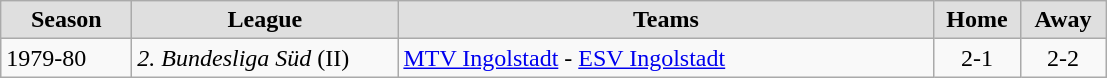<table class="wikitable">
<tr style="text-align:center; background:#dfdfdf;">
<td style="width:80px;"><strong>Season</strong></td>
<td style="width:170px;"><strong>League</strong></td>
<td style="width:350px;"><strong>Teams</strong></td>
<td style="width:50px;"><strong>Home</strong></td>
<td style="width:50px;"><strong>Away</strong></td>
</tr>
<tr>
<td style="text-align:left;">1979-80</td>
<td style="text-align:left;"><em>2. Bundesliga Süd</em> (II)</td>
<td style="text-align:left;"><a href='#'>MTV Ingolstadt</a> - <a href='#'>ESV Ingolstadt</a></td>
<td style="text-align:center;">2-1</td>
<td style="text-align:center;">2-2</td>
</tr>
</table>
